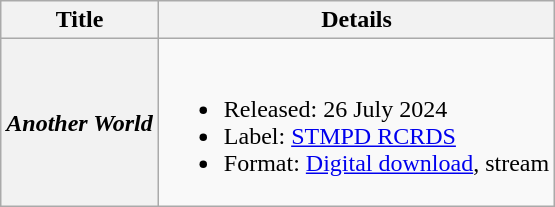<table class="wikitable">
<tr>
<th>Title</th>
<th>Details</th>
</tr>
<tr>
<th><strong><em>Another World</em></strong></th>
<td><br><ul><li>Released: 26 July 2024</li><li>Label: <a href='#'>STMPD RCRDS</a></li><li>Format: <a href='#'>Digital download</a>, stream</li></ul></td>
</tr>
</table>
